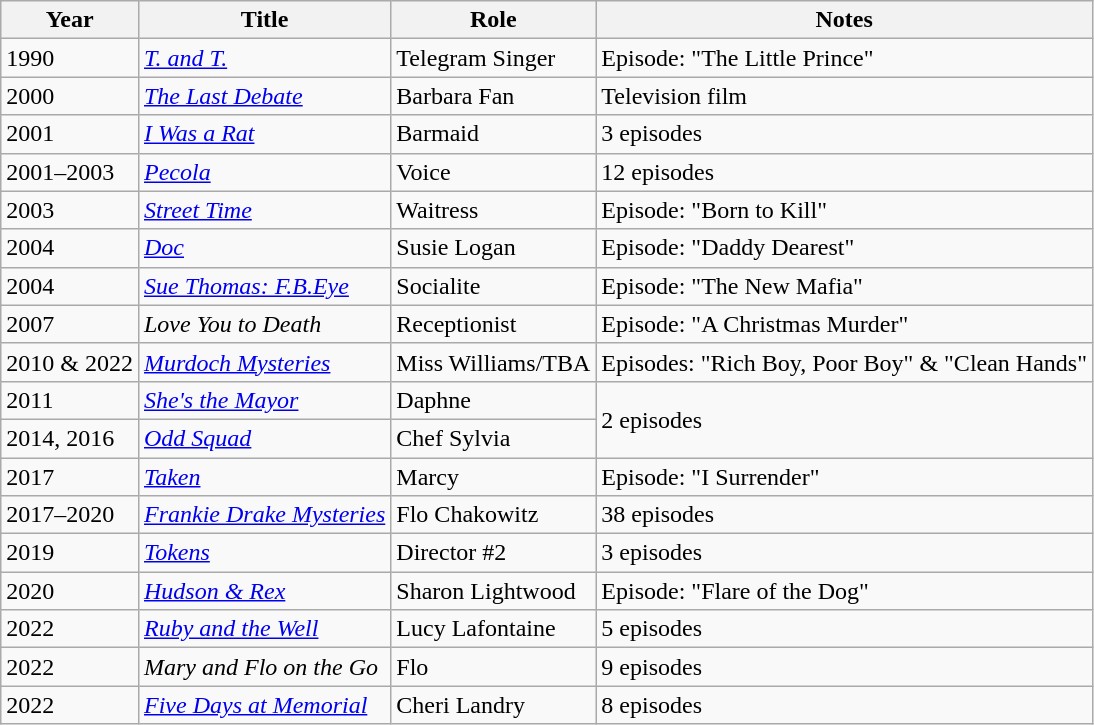<table class="wikitable sortable">
<tr>
<th>Year</th>
<th>Title</th>
<th>Role</th>
<th>Notes</th>
</tr>
<tr>
<td>1990</td>
<td><em><a href='#'>T. and T.</a></em></td>
<td>Telegram Singer</td>
<td>Episode: "The Little Prince"</td>
</tr>
<tr>
<td>2000</td>
<td data-sort-value="Last Debate, The"><em><a href='#'>The Last Debate</a></em></td>
<td>Barbara Fan</td>
<td>Television film</td>
</tr>
<tr>
<td>2001</td>
<td><em><a href='#'>I Was a Rat</a></em></td>
<td>Barmaid</td>
<td>3 episodes</td>
</tr>
<tr>
<td>2001–2003</td>
<td><em><a href='#'>Pecola</a></em></td>
<td>Voice</td>
<td>12 episodes</td>
</tr>
<tr>
<td>2003</td>
<td><em><a href='#'>Street Time</a></em></td>
<td>Waitress</td>
<td>Episode: "Born to Kill"</td>
</tr>
<tr>
<td>2004</td>
<td><a href='#'><em>Doc</em></a></td>
<td>Susie Logan</td>
<td>Episode: "Daddy Dearest"</td>
</tr>
<tr>
<td>2004</td>
<td><em><a href='#'>Sue Thomas: F.B.Eye</a></em></td>
<td>Socialite</td>
<td>Episode: "The New Mafia"</td>
</tr>
<tr>
<td>2007</td>
<td><em>Love You to Death</em></td>
<td>Receptionist</td>
<td>Episode: "A Christmas Murder"</td>
</tr>
<tr>
<td>2010 & 2022</td>
<td><em><a href='#'>Murdoch Mysteries</a></em></td>
<td>Miss Williams/TBA</td>
<td>Episodes: "Rich Boy, Poor Boy" & "Clean Hands"</td>
</tr>
<tr>
<td>2011</td>
<td><em><a href='#'>She's the Mayor</a></em></td>
<td>Daphne</td>
<td rowspan=2>2 episodes</td>
</tr>
<tr>
<td>2014, 2016</td>
<td><em><a href='#'>Odd Squad</a></em></td>
<td>Chef Sylvia</td>
</tr>
<tr>
<td>2017</td>
<td><a href='#'><em>Taken</em></a></td>
<td>Marcy</td>
<td>Episode: "I Surrender"</td>
</tr>
<tr>
<td>2017–2020</td>
<td><em><a href='#'>Frankie Drake Mysteries</a></em></td>
<td>Flo Chakowitz</td>
<td>38 episodes</td>
</tr>
<tr>
<td>2019</td>
<td><a href='#'><em>Tokens</em></a></td>
<td>Director #2</td>
<td>3 episodes</td>
</tr>
<tr>
<td>2020</td>
<td><em><a href='#'>Hudson & Rex</a></em></td>
<td>Sharon Lightwood</td>
<td>Episode: "Flare of the Dog"</td>
</tr>
<tr>
<td>2022</td>
<td><em><a href='#'>Ruby and the Well</a></em></td>
<td>Lucy Lafontaine</td>
<td>5 episodes</td>
</tr>
<tr>
<td>2022</td>
<td><em>Mary and Flo on the Go</em></td>
<td>Flo</td>
<td>9 episodes</td>
</tr>
<tr>
<td>2022</td>
<td><a href='#'><em>Five Days at Memorial</em></a></td>
<td>Cheri Landry</td>
<td>8 episodes</td>
</tr>
</table>
